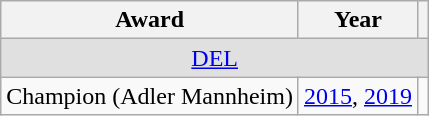<table class="wikitable">
<tr>
<th>Award</th>
<th>Year</th>
<th></th>
</tr>
<tr ALIGN="center" bgcolor="#e0e0e0">
<td colspan="3"><a href='#'>DEL</a></td>
</tr>
<tr>
<td>Champion (Adler Mannheim)</td>
<td><a href='#'>2015</a>, <a href='#'>2019</a></td>
<td></td>
</tr>
</table>
